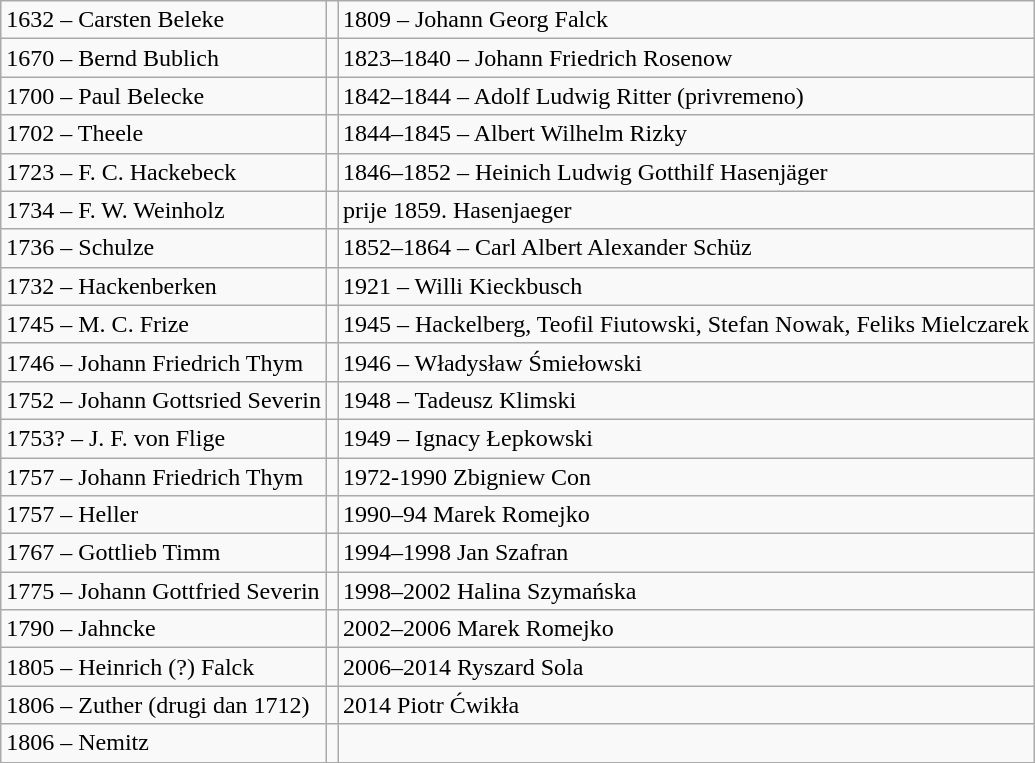<table class="wikitable">
<tr>
<td>1632 – Carsten Beleke</td>
<td></td>
<td>1809 – Johann Georg Falck</td>
</tr>
<tr>
<td>1670 – Bernd Bublich</td>
<td></td>
<td>1823–1840 – Johann Friedrich Rosenow</td>
</tr>
<tr>
<td>1700 – Paul Belecke</td>
<td></td>
<td>1842–1844 – Adolf Ludwig Ritter (privremeno)</td>
</tr>
<tr>
<td>1702 – Theele</td>
<td></td>
<td>1844–1845 – Albert Wilhelm Rizky</td>
</tr>
<tr>
<td>1723 – F. C. Hackebeck</td>
<td></td>
<td>1846–1852 – Heinich Ludwig Gotthilf Hasenjäger</td>
</tr>
<tr>
<td>1734 – F. W. Weinholz</td>
<td></td>
<td>prije 1859. Hasenjaeger</td>
</tr>
<tr>
<td>1736 – Schulze</td>
<td></td>
<td>1852–1864 – Carl Albert Alexander Schüz</td>
</tr>
<tr>
<td>1732 – Hackenberken</td>
<td></td>
<td>1921 – Willi Kieckbusch</td>
</tr>
<tr>
<td>1745 – M. C. Frize</td>
<td></td>
<td>1945 – Hackelberg, Teofil Fiutowski, Stefan Nowak, Feliks Mielczarek</td>
</tr>
<tr>
<td>1746 – Johann Friedrich Thym</td>
<td></td>
<td>1946 – Władysław Śmiełowski</td>
</tr>
<tr>
<td>1752 – Johann Gottsried Severin</td>
<td></td>
<td>1948 – Tadeusz Klimski</td>
</tr>
<tr>
<td>1753? – J. F. von Flige</td>
<td></td>
<td>1949 – Ignacy Łepkowski</td>
</tr>
<tr>
<td>1757 – Johann Friedrich Thym</td>
<td></td>
<td>1972-1990 Zbigniew Con</td>
</tr>
<tr>
<td>1757 – Heller</td>
<td></td>
<td>1990–94 Marek Romejko</td>
</tr>
<tr>
<td>1767 – Gottlieb Timm</td>
<td></td>
<td>1994–1998 Jan Szafran</td>
</tr>
<tr>
<td>1775 – Johann Gottfried Severin</td>
<td></td>
<td>1998–2002 Halina Szymańska</td>
</tr>
<tr>
<td>1790 – Jahncke</td>
<td></td>
<td>2002–2006 Marek Romejko</td>
</tr>
<tr>
<td>1805 – Heinrich (?) Falck</td>
<td></td>
<td>2006–2014 Ryszard Sola</td>
</tr>
<tr>
<td>1806 – Zuther (drugi dan 1712)</td>
<td></td>
<td>2014 Piotr Ćwikła</td>
</tr>
<tr>
<td>1806 – Nemitz</td>
<td></td>
<td></td>
</tr>
</table>
